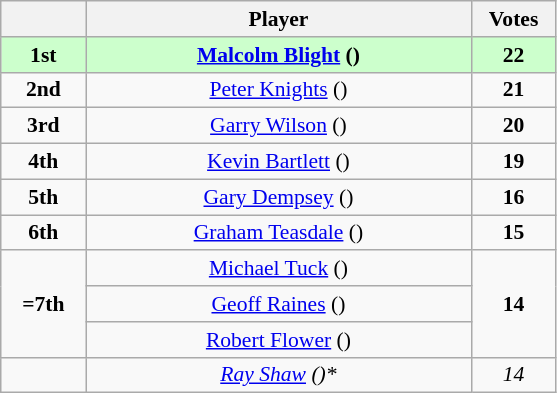<table class="wikitable" style="text-align: center; font-size: 90%;">
<tr>
<th width="50"></th>
<th width="250">Player</th>
<th width="50">Votes</th>
</tr>
<tr style="background: #CCFFCC; font-weight: bold;">
<td>1st</td>
<td><a href='#'>Malcolm Blight</a> ()</td>
<td>22</td>
</tr>
<tr>
<td><strong>2nd</strong></td>
<td><a href='#'>Peter Knights</a> ()</td>
<td><strong>21</strong></td>
</tr>
<tr>
<td><strong>3rd</strong></td>
<td><a href='#'>Garry Wilson</a> ()</td>
<td><strong>20</strong></td>
</tr>
<tr>
<td><strong>4th</strong></td>
<td><a href='#'>Kevin Bartlett</a> ()</td>
<td><strong>19</strong></td>
</tr>
<tr>
<td><strong>5th</strong></td>
<td><a href='#'>Gary Dempsey</a> ()</td>
<td><strong>16</strong></td>
</tr>
<tr>
<td><strong>6th</strong></td>
<td><a href='#'>Graham Teasdale</a> ()</td>
<td><strong>15</strong></td>
</tr>
<tr>
<td rowspan=3><strong>=7th</strong></td>
<td><a href='#'>Michael Tuck</a> ()</td>
<td rowspan=3><strong>14</strong></td>
</tr>
<tr>
<td><a href='#'>Geoff Raines</a> ()</td>
</tr>
<tr>
<td><a href='#'>Robert Flower</a> ()</td>
</tr>
<tr>
<td></td>
<td><em><a href='#'>Ray Shaw</a> ()*</em></td>
<td><em>14</em></td>
</tr>
</table>
